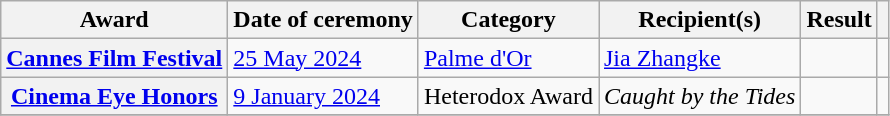<table class="wikitable sortable plainrowheaders">
<tr>
<th scope="col">Award</th>
<th scope="col">Date of ceremony</th>
<th scope="col">Category</th>
<th scope="col">Recipient(s)</th>
<th scope="col">Result</th>
<th scope="col" class="unsortable"></th>
</tr>
<tr>
<th scope="row"><a href='#'>Cannes Film Festival</a></th>
<td><a href='#'>25 May 2024</a></td>
<td><a href='#'>Palme d'Or</a></td>
<td><a href='#'>Jia Zhangke</a></td>
<td></td>
<td align="center"></td>
</tr>
<tr>
<th scope="row"><a href='#'>Cinema Eye Honors</a></th>
<td><a href='#'>9 January 2024</a></td>
<td>Heterodox Award</td>
<td><em>Caught by the Tides</em></td>
<td></td>
<td align="center"></td>
</tr>
<tr>
</tr>
</table>
